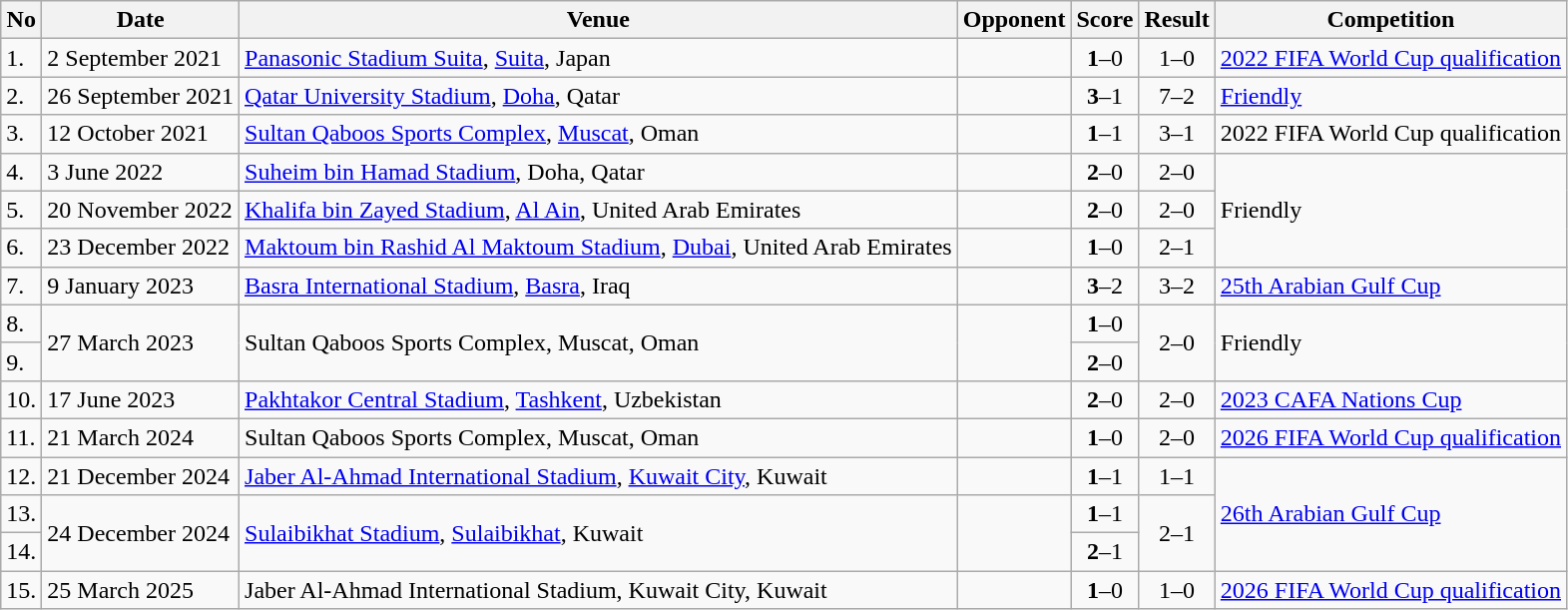<table class="wikitable">
<tr>
<th>No</th>
<th>Date</th>
<th>Venue</th>
<th>Opponent</th>
<th>Score</th>
<th>Result</th>
<th>Competition</th>
</tr>
<tr>
<td>1.</td>
<td>2 September 2021</td>
<td><a href='#'>Panasonic Stadium Suita</a>, <a href='#'>Suita</a>, Japan</td>
<td></td>
<td align=center><strong>1</strong>–0</td>
<td align=center>1–0</td>
<td><a href='#'>2022 FIFA World Cup qualification</a></td>
</tr>
<tr>
<td>2.</td>
<td>26 September 2021</td>
<td><a href='#'>Qatar University Stadium</a>, <a href='#'>Doha</a>, Qatar</td>
<td></td>
<td align=center><strong>3</strong>–1</td>
<td align=center>7–2</td>
<td><a href='#'>Friendly</a></td>
</tr>
<tr>
<td>3.</td>
<td>12 October 2021</td>
<td><a href='#'>Sultan Qaboos Sports Complex</a>, <a href='#'>Muscat</a>, Oman</td>
<td></td>
<td align=center><strong>1</strong>–1</td>
<td align=center>3–1</td>
<td>2022 FIFA World Cup qualification</td>
</tr>
<tr>
<td>4.</td>
<td>3 June 2022</td>
<td><a href='#'>Suheim bin Hamad Stadium</a>, Doha, Qatar</td>
<td></td>
<td align=center><strong>2</strong>–0</td>
<td align=center>2–0</td>
<td rowspan=3>Friendly</td>
</tr>
<tr>
<td>5.</td>
<td>20 November 2022</td>
<td><a href='#'>Khalifa bin Zayed Stadium</a>, <a href='#'>Al Ain</a>, United Arab Emirates</td>
<td></td>
<td align=center><strong>2</strong>–0</td>
<td align=center>2–0</td>
</tr>
<tr>
<td>6.</td>
<td>23 December 2022</td>
<td><a href='#'>Maktoum bin Rashid Al Maktoum Stadium</a>, <a href='#'>Dubai</a>, United Arab Emirates</td>
<td></td>
<td align=center><strong>1</strong>–0</td>
<td align=center>2–1</td>
</tr>
<tr>
<td>7.</td>
<td>9 January 2023</td>
<td><a href='#'>Basra International Stadium</a>, <a href='#'>Basra</a>, Iraq</td>
<td></td>
<td align=center><strong>3</strong>–2</td>
<td align=center>3–2</td>
<td><a href='#'>25th Arabian Gulf Cup</a></td>
</tr>
<tr>
<td>8.</td>
<td rowspan=2>27 March 2023</td>
<td rowspan=2>Sultan Qaboos Sports Complex, Muscat, Oman</td>
<td rowspan=2></td>
<td align=center><strong>1</strong>–0</td>
<td rowspan=2 align=center>2–0</td>
<td rowspan=2>Friendly</td>
</tr>
<tr>
<td>9.</td>
<td align=center><strong>2</strong>–0</td>
</tr>
<tr>
<td>10.</td>
<td>17 June 2023</td>
<td><a href='#'>Pakhtakor Central Stadium</a>, <a href='#'>Tashkent</a>, Uzbekistan</td>
<td></td>
<td align=center><strong>2</strong>–0</td>
<td align=center>2–0</td>
<td><a href='#'>2023 CAFA Nations Cup</a></td>
</tr>
<tr>
<td>11.</td>
<td>21 March 2024</td>
<td>Sultan Qaboos Sports Complex, Muscat, Oman</td>
<td></td>
<td align=center><strong>1</strong>–0</td>
<td align=center>2–0</td>
<td><a href='#'>2026 FIFA World Cup qualification</a></td>
</tr>
<tr>
<td>12.</td>
<td>21 December 2024</td>
<td><a href='#'>Jaber Al-Ahmad International Stadium</a>, <a href='#'>Kuwait City</a>, Kuwait</td>
<td></td>
<td align="center"><strong>1</strong>–1</td>
<td align="center">1–1</td>
<td rowspan=3><a href='#'>26th Arabian Gulf Cup</a></td>
</tr>
<tr>
<td>13.</td>
<td rowspan=2>24 December 2024</td>
<td rowspan=2><a href='#'>Sulaibikhat Stadium</a>, <a href='#'>Sulaibikhat</a>, Kuwait</td>
<td rowspan=2></td>
<td align="center"><strong>1</strong>–1</td>
<td rowspan=2 align="center">2–1</td>
</tr>
<tr>
<td>14.</td>
<td align=center><strong>2</strong>–1</td>
</tr>
<tr>
<td>15.</td>
<td>25 March 2025</td>
<td>Jaber Al-Ahmad International Stadium, Kuwait City, Kuwait</td>
<td></td>
<td align="center"><strong>1</strong>–0</td>
<td align="center">1–0</td>
<td><a href='#'>2026 FIFA World Cup qualification</a></td>
</tr>
</table>
